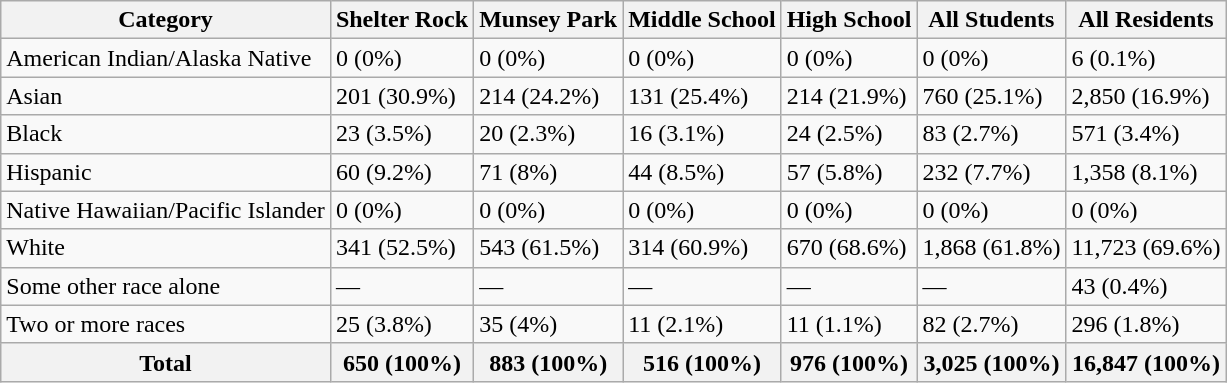<table class="wikitable sortable" style="vertical-align:bottom;">
<tr>
<th>Category</th>
<th data-sort-type=number>Shelter Rock</th>
<th data-sort-type=number>Munsey Park</th>
<th data-sort-type=number>Middle School</th>
<th data-sort-type=number>High School</th>
<th data-sort-type=number>All Students</th>
<th data-sort-type=number>All Residents</th>
</tr>
<tr>
<td>American Indian/Alaska Native</td>
<td>0 (0%)</td>
<td>0 (0%)</td>
<td>0 (0%)</td>
<td>0 (0%)</td>
<td>0 (0%)</td>
<td>6 (0.1%)</td>
</tr>
<tr>
<td>Asian</td>
<td>201 (30.9%)</td>
<td>214 (24.2%)</td>
<td>131 (25.4%)</td>
<td>214 (21.9%)</td>
<td>760 (25.1%)</td>
<td>2,850 (16.9%)</td>
</tr>
<tr>
<td>Black</td>
<td>23 (3.5%)</td>
<td>20 (2.3%)</td>
<td>16 (3.1%)</td>
<td>24 (2.5%)</td>
<td>83 (2.7%)</td>
<td>571 (3.4%)</td>
</tr>
<tr>
<td>Hispanic</td>
<td>60 (9.2%)</td>
<td>71 (8%)</td>
<td>44 (8.5%)</td>
<td>57 (5.8%)</td>
<td>232 (7.7%)</td>
<td>1,358 (8.1%)</td>
</tr>
<tr>
<td>Native Hawaiian/Pacific Islander</td>
<td>0 (0%)</td>
<td>0 (0%)</td>
<td>0 (0%)</td>
<td>0 (0%)</td>
<td>0 (0%)</td>
<td>0 (0%)</td>
</tr>
<tr>
<td>White</td>
<td>341 (52.5%)</td>
<td>543 (61.5%)</td>
<td>314 (60.9%)</td>
<td>670 (68.6%)</td>
<td>1,868 (61.8%)</td>
<td>11,723 (69.6%)</td>
</tr>
<tr>
<td>Some other race alone</td>
<td>—</td>
<td>—</td>
<td>—</td>
<td>—</td>
<td>—</td>
<td>43 (0.4%)</td>
</tr>
<tr>
<td>Two or more races</td>
<td>25 (3.8%)</td>
<td>35 (4%)</td>
<td>11 (2.1%)</td>
<td>11 (1.1%)</td>
<td>82 (2.7%)</td>
<td>296 (1.8%)</td>
</tr>
<tr>
<th>Total</th>
<th>650 (100%)</th>
<th>883 (100%)</th>
<th>516 (100%)</th>
<th>976 (100%)</th>
<th>3,025 (100%)</th>
<th>16,847 (100%)</th>
</tr>
</table>
